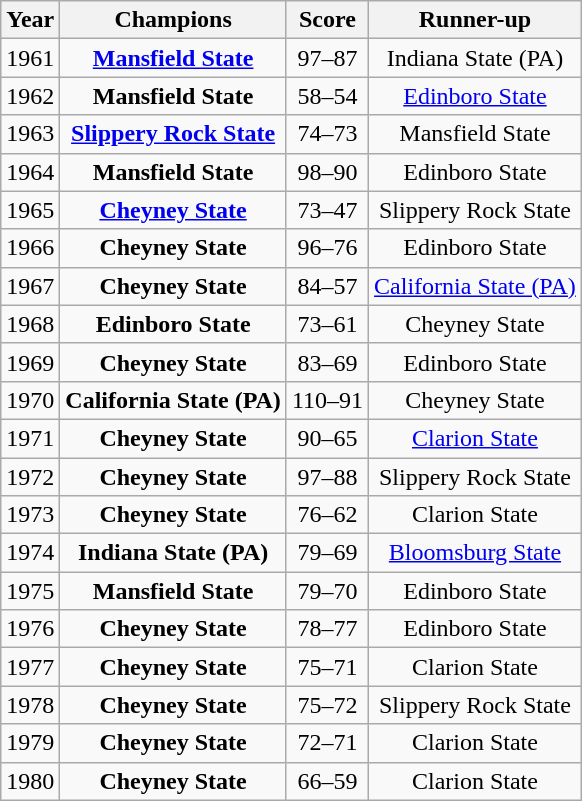<table class="wikitable sortable">
<tr>
<th>Year</th>
<th>Champions</th>
<th>Score</th>
<th>Runner-up</th>
</tr>
<tr align=center>
<td>1961</td>
<td><strong><a href='#'>Mansfield State</a></strong></td>
<td>97–87</td>
<td>Indiana State (PA)</td>
</tr>
<tr align=center>
<td>1962</td>
<td><strong>Mansfield State</strong></td>
<td>58–54</td>
<td><a href='#'>Edinboro State</a></td>
</tr>
<tr align=center>
<td>1963</td>
<td><strong><a href='#'>Slippery Rock State</a></strong></td>
<td>74–73</td>
<td>Mansfield State</td>
</tr>
<tr align=center>
<td>1964</td>
<td><strong>Mansfield State</strong></td>
<td>98–90</td>
<td>Edinboro State</td>
</tr>
<tr align=center>
<td>1965</td>
<td><strong><a href='#'>Cheyney State</a></strong></td>
<td>73–47</td>
<td>Slippery Rock State</td>
</tr>
<tr align=center>
<td>1966</td>
<td><strong>Cheyney State</strong></td>
<td>96–76</td>
<td>Edinboro State</td>
</tr>
<tr align=center>
<td>1967</td>
<td><strong>Cheyney State</strong></td>
<td>84–57</td>
<td><a href='#'>California State (PA)</a></td>
</tr>
<tr align=center>
<td>1968</td>
<td><strong>Edinboro State</strong></td>
<td>73–61</td>
<td>Cheyney State</td>
</tr>
<tr align=center>
<td>1969</td>
<td><strong>Cheyney State</strong></td>
<td>83–69</td>
<td>Edinboro State</td>
</tr>
<tr align=center>
<td>1970</td>
<td><strong>California State (PA)</strong></td>
<td>110–91</td>
<td>Cheyney State</td>
</tr>
<tr align=center>
<td>1971</td>
<td><strong>Cheyney State</strong></td>
<td>90–65</td>
<td><a href='#'>Clarion State</a></td>
</tr>
<tr align=center>
<td>1972</td>
<td><strong>Cheyney State</strong></td>
<td>97–88</td>
<td>Slippery Rock State</td>
</tr>
<tr align=center>
<td>1973</td>
<td><strong>Cheyney State</strong></td>
<td>76–62</td>
<td>Clarion State</td>
</tr>
<tr align=center>
<td>1974</td>
<td><strong>Indiana State (PA)</strong></td>
<td>79–69</td>
<td><a href='#'>Bloomsburg State</a></td>
</tr>
<tr align=center>
<td>1975</td>
<td><strong>Mansfield State</strong></td>
<td>79–70</td>
<td>Edinboro State</td>
</tr>
<tr align=center>
<td>1976</td>
<td><strong>Cheyney State</strong></td>
<td>78–77</td>
<td>Edinboro State</td>
</tr>
<tr align=center>
<td>1977</td>
<td><strong>Cheyney State</strong></td>
<td>75–71</td>
<td>Clarion State</td>
</tr>
<tr align=center>
<td>1978</td>
<td><strong>Cheyney State</strong></td>
<td>75–72</td>
<td>Slippery Rock State</td>
</tr>
<tr align=center>
<td>1979</td>
<td><strong>Cheyney State</strong></td>
<td>72–71</td>
<td>Clarion State</td>
</tr>
<tr align=center>
<td>1980</td>
<td><strong>Cheyney State</strong></td>
<td>66–59</td>
<td>Clarion State</td>
</tr>
</table>
